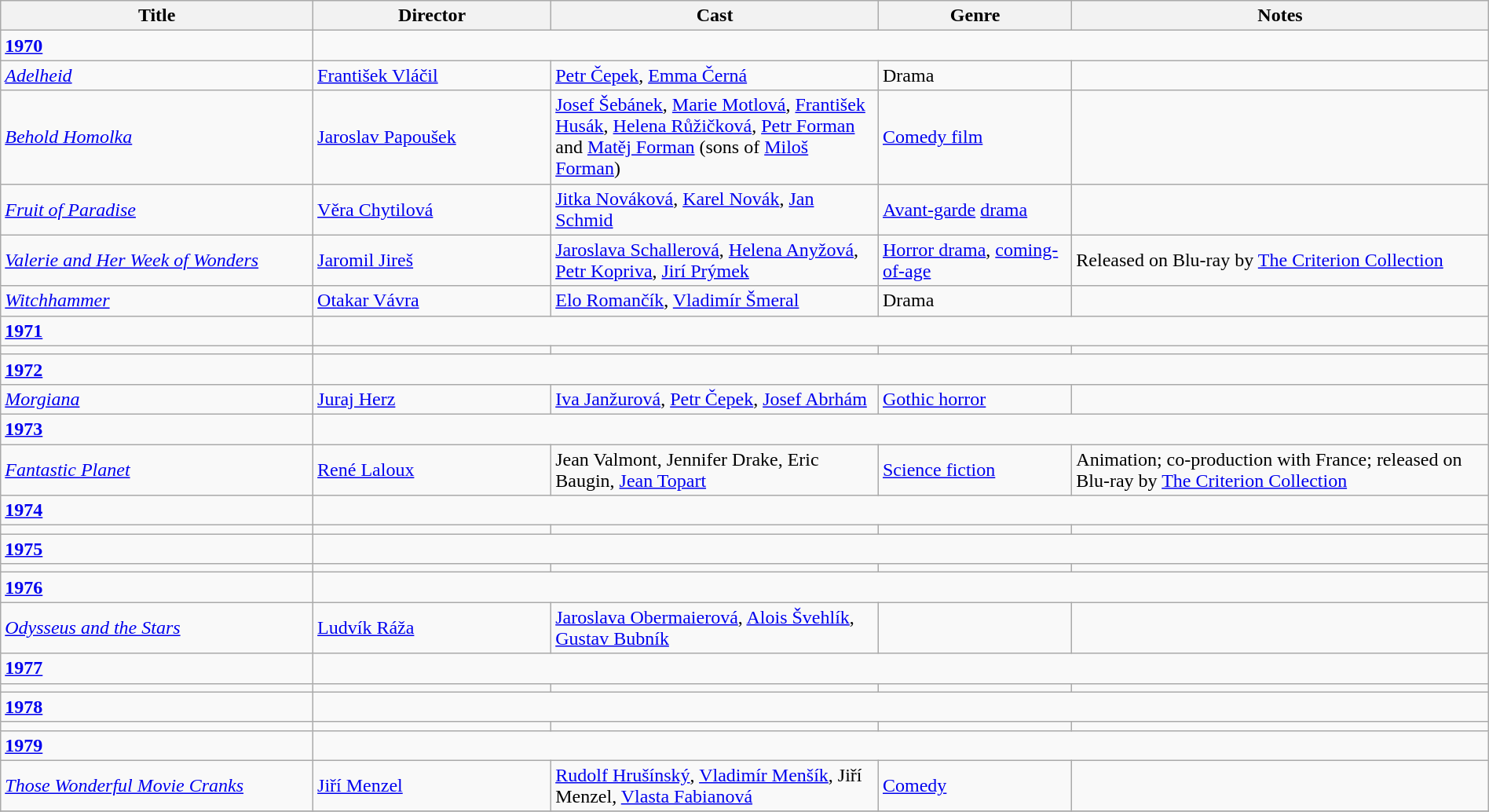<table class="wikitable" width= "100%">
<tr>
<th width=21%>Title</th>
<th width=16%>Director</th>
<th width=22%>Cast</th>
<th width=13%>Genre</th>
<th width=28%>Notes</th>
</tr>
<tr>
<td><strong><a href='#'>1970</a></strong></td>
</tr>
<tr>
<td><em><a href='#'>Adelheid</a></em></td>
<td><a href='#'>František Vláčil</a></td>
<td><a href='#'>Petr Čepek</a>, <a href='#'>Emma Černá</a></td>
<td>Drama</td>
<td></td>
</tr>
<tr>
<td><em><a href='#'>Behold Homolka</a></em></td>
<td><a href='#'>Jaroslav Papoušek</a></td>
<td><a href='#'>Josef Šebánek</a>, <a href='#'>Marie Motlová</a>, <a href='#'>František Husák</a>, <a href='#'>Helena Růžičková</a>, <a href='#'>Petr Forman</a> and <a href='#'>Matěj Forman</a> (sons of <a href='#'>Miloš Forman</a>)</td>
<td><a href='#'>Comedy film</a></td>
<td></td>
</tr>
<tr>
<td><em><a href='#'>Fruit of Paradise</a></em></td>
<td><a href='#'>Věra Chytilová</a></td>
<td><a href='#'>Jitka Nováková</a>, <a href='#'>Karel Novák</a>, <a href='#'>Jan Schmid</a></td>
<td><a href='#'>Avant-garde</a> <a href='#'>drama</a></td>
<td></td>
</tr>
<tr>
<td><em><a href='#'>Valerie and Her Week of Wonders</a></em></td>
<td><a href='#'>Jaromil Jireš</a></td>
<td><a href='#'>Jaroslava Schallerová</a>, <a href='#'>Helena Anyžová</a>, <a href='#'>Petr Kopriva</a>, <a href='#'>Jirí Prýmek</a></td>
<td><a href='#'>Horror drama</a>, <a href='#'>coming-of-age</a></td>
<td>Released on Blu-ray by <a href='#'>The Criterion Collection</a></td>
</tr>
<tr>
<td><em><a href='#'>Witchhammer</a></em></td>
<td><a href='#'>Otakar Vávra</a></td>
<td><a href='#'>Elo Romančík</a>, <a href='#'>Vladimír Šmeral</a></td>
<td>Drama</td>
<td></td>
</tr>
<tr>
<td><strong><a href='#'>1971</a></strong></td>
</tr>
<tr>
<td></td>
<td></td>
<td></td>
<td></td>
<td></td>
</tr>
<tr>
<td><strong><a href='#'>1972</a></strong></td>
</tr>
<tr>
<td><em><a href='#'>Morgiana</a></em></td>
<td><a href='#'>Juraj Herz</a></td>
<td><a href='#'>Iva Janžurová</a>, <a href='#'>Petr Čepek</a>, <a href='#'>Josef Abrhám</a></td>
<td><a href='#'>Gothic horror</a></td>
<td></td>
</tr>
<tr>
<td><strong><a href='#'>1973</a></strong></td>
</tr>
<tr>
<td><em><a href='#'>Fantastic Planet</a></em></td>
<td><a href='#'>René Laloux</a></td>
<td>Jean Valmont, Jennifer Drake, Eric Baugin, <a href='#'>Jean Topart</a></td>
<td><a href='#'>Science fiction</a></td>
<td>Animation; co-production with France; released on Blu-ray by <a href='#'>The Criterion Collection</a></td>
</tr>
<tr>
<td><strong><a href='#'>1974</a></strong></td>
</tr>
<tr>
<td></td>
<td></td>
<td></td>
<td></td>
<td></td>
</tr>
<tr>
<td><strong><a href='#'>1975</a></strong></td>
</tr>
<tr>
<td></td>
<td></td>
<td></td>
<td></td>
<td></td>
</tr>
<tr>
<td><strong><a href='#'>1976</a></strong></td>
</tr>
<tr>
<td><em><a href='#'>Odysseus and the Stars</a></em></td>
<td><a href='#'>Ludvík Ráža</a></td>
<td><a href='#'>Jaroslava Obermaierová</a>, <a href='#'>Alois Švehlík</a>, <a href='#'>Gustav Bubník</a></td>
<td></td>
<td></td>
</tr>
<tr>
<td><strong><a href='#'>1977</a></strong></td>
</tr>
<tr>
<td></td>
<td></td>
<td></td>
<td></td>
<td></td>
</tr>
<tr>
<td><strong><a href='#'>1978</a></strong></td>
</tr>
<tr>
<td></td>
<td></td>
<td></td>
<td></td>
<td></td>
</tr>
<tr>
<td><strong><a href='#'>1979</a></strong></td>
</tr>
<tr>
<td><em><a href='#'>Those Wonderful Movie Cranks</a></em></td>
<td><a href='#'>Jiří Menzel</a></td>
<td><a href='#'>Rudolf Hrušínský</a>, <a href='#'>Vladimír Menšík</a>, Jiří Menzel, <a href='#'>Vlasta Fabianová</a></td>
<td><a href='#'>Comedy</a></td>
<td></td>
</tr>
<tr>
</tr>
</table>
